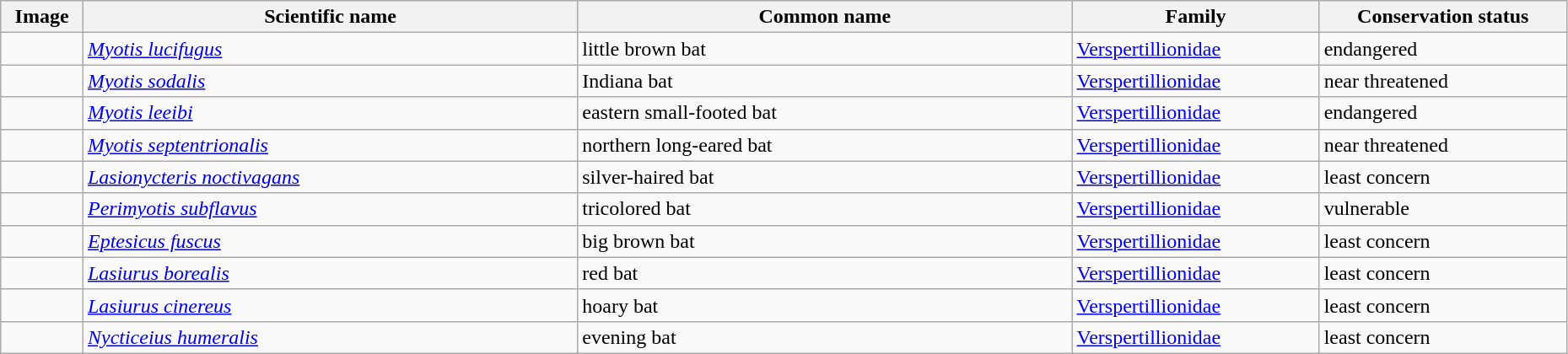<table class="wikitable sortable" style="width:98%">
<tr>
<th class="unsortable" width="5%">Image</th>
<th width="30%">Scientific name</th>
<th width="30%">Common name</th>
<th width="15%">Family</th>
<th width="15%">Conservation status</th>
</tr>
<tr>
<td></td>
<td><em><a href='#'>Myotis lucifugus</a></em></td>
<td>little brown bat</td>
<td><a href='#'>Verspertillionidae</a></td>
<td>endangered</td>
</tr>
<tr>
<td></td>
<td><em><a href='#'>Myotis sodalis</a></em></td>
<td>Indiana bat</td>
<td><a href='#'>Verspertillionidae</a></td>
<td>near threatened</td>
</tr>
<tr>
<td></td>
<td><em><a href='#'>Myotis leeibi</a></em></td>
<td>eastern small-footed bat</td>
<td><a href='#'>Verspertillionidae</a></td>
<td>endangered</td>
</tr>
<tr>
<td></td>
<td><em><a href='#'>Myotis septentrionalis</a></em></td>
<td>northern long-eared bat</td>
<td><a href='#'>Verspertillionidae</a></td>
<td>near threatened</td>
</tr>
<tr>
<td></td>
<td><em><a href='#'>Lasionycteris noctivagans</a></em></td>
<td>silver-haired bat</td>
<td><a href='#'>Verspertillionidae</a></td>
<td>least concern</td>
</tr>
<tr>
<td></td>
<td><em><a href='#'>Perimyotis subflavus</a></em></td>
<td>tricolored bat</td>
<td><a href='#'>Verspertillionidae</a></td>
<td>vulnerable</td>
</tr>
<tr>
<td></td>
<td><em><a href='#'>Eptesicus fuscus</a></em></td>
<td>big brown bat</td>
<td><a href='#'>Verspertillionidae</a></td>
<td>least concern</td>
</tr>
<tr>
<td></td>
<td><em><a href='#'>Lasiurus borealis</a></em></td>
<td>red bat</td>
<td><a href='#'>Verspertillionidae</a></td>
<td>least concern</td>
</tr>
<tr>
<td></td>
<td><em><a href='#'>Lasiurus cinereus</a></em></td>
<td>hoary bat</td>
<td><a href='#'>Verspertillionidae</a></td>
<td>least concern</td>
</tr>
<tr>
<td></td>
<td><em><a href='#'>Nycticeius humeralis</a></em></td>
<td>evening bat</td>
<td><a href='#'>Verspertillionidae</a></td>
<td>least concern</td>
</tr>
</table>
